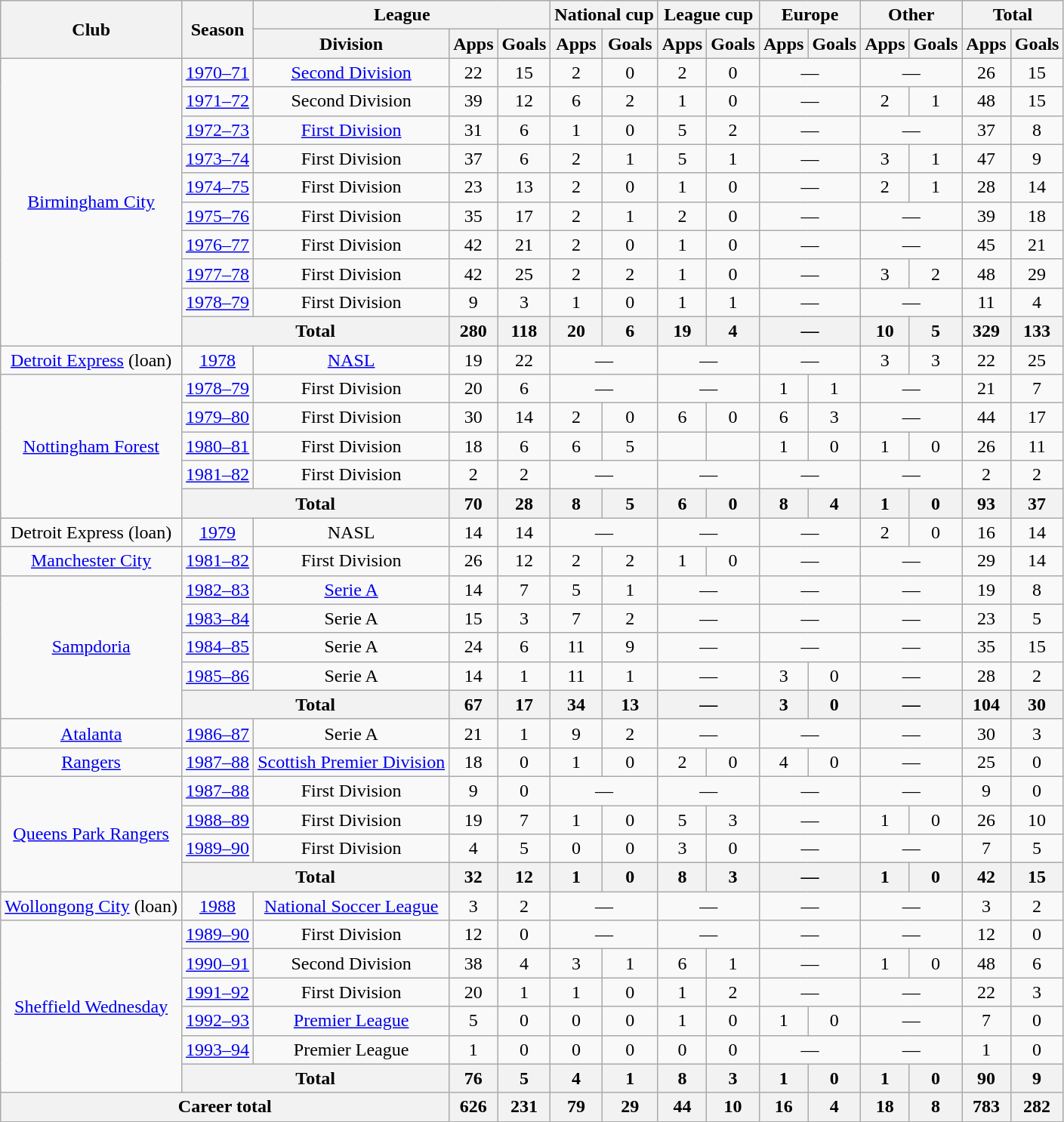<table class=wikitable style=text-align:center>
<tr>
<th rowspan=2>Club</th>
<th rowspan=2>Season</th>
<th colspan=3>League</th>
<th colspan=2>National cup</th>
<th colspan=2>League cup</th>
<th colspan=2>Europe</th>
<th colspan=2>Other</th>
<th colspan=2>Total</th>
</tr>
<tr>
<th>Division</th>
<th>Apps</th>
<th>Goals</th>
<th>Apps</th>
<th>Goals</th>
<th>Apps</th>
<th>Goals</th>
<th>Apps</th>
<th>Goals</th>
<th>Apps</th>
<th>Goals</th>
<th>Apps</th>
<th>Goals</th>
</tr>
<tr>
<td rowspan="10"><a href='#'>Birmingham City</a></td>
<td><a href='#'>1970–71</a></td>
<td><a href='#'>Second Division</a></td>
<td>22</td>
<td>15</td>
<td>2</td>
<td>0</td>
<td>2</td>
<td>0</td>
<td colspan="2">—</td>
<td colspan="2">—</td>
<td>26</td>
<td>15</td>
</tr>
<tr>
<td><a href='#'>1971–72</a></td>
<td>Second Division</td>
<td>39</td>
<td>12</td>
<td>6</td>
<td>2</td>
<td>1</td>
<td>0</td>
<td colspan="2">—</td>
<td>2</td>
<td>1</td>
<td>48</td>
<td>15</td>
</tr>
<tr>
<td><a href='#'>1972–73</a></td>
<td><a href='#'>First Division</a></td>
<td>31</td>
<td>6</td>
<td>1</td>
<td>0</td>
<td>5</td>
<td>2</td>
<td colspan="2">—</td>
<td colspan="2">—</td>
<td>37</td>
<td>8</td>
</tr>
<tr>
<td><a href='#'>1973–74</a></td>
<td>First Division</td>
<td>37</td>
<td>6</td>
<td>2</td>
<td>1</td>
<td>5</td>
<td>1</td>
<td colspan="2">—</td>
<td>3</td>
<td>1</td>
<td>47</td>
<td>9</td>
</tr>
<tr>
<td><a href='#'>1974–75</a></td>
<td>First Division</td>
<td>23</td>
<td>13</td>
<td>2</td>
<td>0</td>
<td>1</td>
<td>0</td>
<td colspan="2">—</td>
<td>2</td>
<td>1</td>
<td>28</td>
<td>14</td>
</tr>
<tr>
<td><a href='#'>1975–76</a></td>
<td>First Division</td>
<td>35</td>
<td>17</td>
<td>2</td>
<td>1</td>
<td>2</td>
<td>0</td>
<td colspan="2">—</td>
<td colspan="2">—</td>
<td>39</td>
<td>18</td>
</tr>
<tr>
<td><a href='#'>1976–77</a></td>
<td>First Division</td>
<td>42</td>
<td>21</td>
<td>2</td>
<td>0</td>
<td>1</td>
<td>0</td>
<td colspan="2">—</td>
<td colspan="2">—</td>
<td>45</td>
<td>21</td>
</tr>
<tr>
<td><a href='#'>1977–78</a></td>
<td>First Division</td>
<td>42</td>
<td>25</td>
<td>2</td>
<td>2</td>
<td>1</td>
<td>0</td>
<td colspan="2">—</td>
<td>3</td>
<td>2</td>
<td>48</td>
<td>29</td>
</tr>
<tr>
<td><a href='#'>1978–79</a></td>
<td>First Division</td>
<td>9</td>
<td>3</td>
<td>1</td>
<td>0</td>
<td>1</td>
<td>1</td>
<td colspan="2">—</td>
<td colspan="2">—</td>
<td>11</td>
<td>4</td>
</tr>
<tr>
<th colspan="2">Total</th>
<th>280</th>
<th>118</th>
<th>20</th>
<th>6</th>
<th>19</th>
<th>4</th>
<th colspan="2">—</th>
<th>10</th>
<th>5</th>
<th>329</th>
<th>133</th>
</tr>
<tr>
<td><a href='#'>Detroit Express</a> (loan)</td>
<td><a href='#'>1978</a></td>
<td><a href='#'>NASL</a></td>
<td>19</td>
<td>22</td>
<td colspan="2">—</td>
<td colspan="2">—</td>
<td colspan="2">—</td>
<td>3</td>
<td>3</td>
<td>22</td>
<td>25</td>
</tr>
<tr>
<td rowspan="5"><a href='#'>Nottingham Forest</a></td>
<td><a href='#'>1978–79</a></td>
<td>First Division</td>
<td>20</td>
<td>6</td>
<td colspan="2">—</td>
<td colspan="2">—</td>
<td>1</td>
<td>1</td>
<td colspan="2">—</td>
<td>21</td>
<td>7</td>
</tr>
<tr>
<td><a href='#'>1979–80</a></td>
<td>First Division</td>
<td>30</td>
<td>14</td>
<td>2</td>
<td>0</td>
<td>6</td>
<td>0</td>
<td>6</td>
<td>3</td>
<td colspan="2">—</td>
<td>44</td>
<td>17</td>
</tr>
<tr>
<td><a href='#'>1980–81</a></td>
<td>First Division</td>
<td>18</td>
<td>6</td>
<td>6</td>
<td>5</td>
<td></td>
<td></td>
<td>1</td>
<td>0</td>
<td>1</td>
<td>0</td>
<td>26</td>
<td>11</td>
</tr>
<tr>
<td><a href='#'>1981–82</a></td>
<td>First Division</td>
<td>2</td>
<td>2</td>
<td colspan="2">—</td>
<td colspan="2">—</td>
<td colspan="2">—</td>
<td colspan="2">—</td>
<td>2</td>
<td>2</td>
</tr>
<tr>
<th colspan="2">Total</th>
<th>70</th>
<th>28</th>
<th>8</th>
<th>5</th>
<th>6</th>
<th>0</th>
<th>8</th>
<th>4</th>
<th>1</th>
<th>0</th>
<th>93</th>
<th>37</th>
</tr>
<tr>
<td>Detroit Express (loan)</td>
<td><a href='#'>1979</a></td>
<td>NASL</td>
<td>14</td>
<td>14</td>
<td colspan="2">—</td>
<td colspan="2">—</td>
<td colspan="2">—</td>
<td>2</td>
<td>0</td>
<td>16</td>
<td>14</td>
</tr>
<tr>
<td><a href='#'>Manchester City</a></td>
<td><a href='#'>1981–82</a></td>
<td>First Division</td>
<td>26</td>
<td>12</td>
<td>2</td>
<td>2</td>
<td>1</td>
<td>0</td>
<td colspan="2">—</td>
<td colspan="2">—</td>
<td>29</td>
<td>14</td>
</tr>
<tr>
<td rowspan="5"><a href='#'>Sampdoria</a></td>
<td><a href='#'>1982–83</a></td>
<td><a href='#'>Serie A</a></td>
<td>14</td>
<td>7</td>
<td>5</td>
<td>1</td>
<td colspan="2">—</td>
<td colspan="2">—</td>
<td colspan="2">—</td>
<td>19</td>
<td>8</td>
</tr>
<tr>
<td><a href='#'>1983–84</a></td>
<td>Serie A</td>
<td>15</td>
<td>3</td>
<td>7</td>
<td>2</td>
<td colspan="2">—</td>
<td colspan="2">—</td>
<td colspan="2">—</td>
<td>23</td>
<td>5</td>
</tr>
<tr>
<td><a href='#'>1984–85</a></td>
<td>Serie A</td>
<td>24</td>
<td>6</td>
<td>11</td>
<td>9</td>
<td colspan="2">—</td>
<td colspan="2">—</td>
<td colspan="2">—</td>
<td>35</td>
<td>15</td>
</tr>
<tr>
<td><a href='#'>1985–86</a></td>
<td>Serie A</td>
<td>14</td>
<td>1</td>
<td>11</td>
<td>1</td>
<td colspan="2">—</td>
<td>3</td>
<td>0</td>
<td colspan="2">—</td>
<td>28</td>
<td>2</td>
</tr>
<tr>
<th colspan="2">Total</th>
<th>67</th>
<th>17</th>
<th>34</th>
<th>13</th>
<th colspan="2">—</th>
<th>3</th>
<th>0</th>
<th colspan="2">—</th>
<th>104</th>
<th>30</th>
</tr>
<tr>
<td><a href='#'>Atalanta</a></td>
<td><a href='#'>1986–87</a></td>
<td>Serie A</td>
<td>21</td>
<td>1</td>
<td>9</td>
<td>2</td>
<td colspan="2">—</td>
<td colspan="2">—</td>
<td colspan="2">—</td>
<td>30</td>
<td>3</td>
</tr>
<tr>
<td><a href='#'>Rangers</a></td>
<td><a href='#'>1987–88</a></td>
<td><a href='#'>Scottish Premier Division</a></td>
<td>18</td>
<td>0</td>
<td>1</td>
<td>0</td>
<td>2</td>
<td>0</td>
<td>4</td>
<td>0</td>
<td colspan="2">—</td>
<td>25</td>
<td>0</td>
</tr>
<tr>
<td rowspan="4"><a href='#'>Queens Park Rangers</a></td>
<td><a href='#'>1987–88</a></td>
<td>First Division</td>
<td>9</td>
<td>0</td>
<td colspan="2">—</td>
<td colspan="2">—</td>
<td colspan="2">—</td>
<td colspan="2">—</td>
<td>9</td>
<td>0</td>
</tr>
<tr>
<td><a href='#'>1988–89</a></td>
<td>First Division</td>
<td>19</td>
<td>7</td>
<td>1</td>
<td>0</td>
<td>5</td>
<td>3</td>
<td colspan=2>—</td>
<td>1</td>
<td>0</td>
<td>26</td>
<td>10</td>
</tr>
<tr>
<td><a href='#'>1989–90</a></td>
<td>First Division</td>
<td>4</td>
<td>5</td>
<td>0</td>
<td>0</td>
<td>3</td>
<td>0</td>
<td colspan="2">—</td>
<td colspan="2">—</td>
<td>7</td>
<td>5</td>
</tr>
<tr>
<th colspan="2">Total</th>
<th>32</th>
<th>12</th>
<th>1</th>
<th>0</th>
<th>8</th>
<th>3</th>
<th colspan="2">—</th>
<th>1</th>
<th>0</th>
<th>42</th>
<th>15</th>
</tr>
<tr>
<td><a href='#'>Wollongong City</a> (loan)</td>
<td><a href='#'>1988</a></td>
<td><a href='#'>National Soccer League</a></td>
<td>3</td>
<td>2</td>
<td colspan="2">—</td>
<td colspan="2">—</td>
<td colspan="2">—</td>
<td colspan="2">—</td>
<td>3</td>
<td>2</td>
</tr>
<tr>
<td rowspan="6"><a href='#'>Sheffield Wednesday</a></td>
<td><a href='#'>1989–90</a></td>
<td>First Division</td>
<td>12</td>
<td>0</td>
<td colspan="2">—</td>
<td colspan="2">—</td>
<td colspan="2">—</td>
<td colspan="2">—</td>
<td>12</td>
<td>0</td>
</tr>
<tr>
<td><a href='#'>1990–91</a></td>
<td>Second Division</td>
<td>38</td>
<td>4</td>
<td>3</td>
<td>1</td>
<td>6</td>
<td>1</td>
<td colspan="2">—</td>
<td>1</td>
<td>0</td>
<td>48</td>
<td>6</td>
</tr>
<tr>
<td><a href='#'>1991–92</a></td>
<td>First Division</td>
<td>20</td>
<td>1</td>
<td>1</td>
<td>0</td>
<td>1</td>
<td>2</td>
<td colspan="2">—</td>
<td colspan="2">—</td>
<td>22</td>
<td>3</td>
</tr>
<tr>
<td><a href='#'>1992–93</a></td>
<td><a href='#'>Premier League</a></td>
<td>5</td>
<td>0</td>
<td>0</td>
<td>0</td>
<td>1</td>
<td>0</td>
<td>1</td>
<td>0</td>
<td colspan="2">—</td>
<td>7</td>
<td>0</td>
</tr>
<tr>
<td><a href='#'>1993–94</a></td>
<td>Premier League</td>
<td>1</td>
<td>0</td>
<td>0</td>
<td>0</td>
<td>0</td>
<td>0</td>
<td colspan="2">—</td>
<td colspan="2">—</td>
<td>1</td>
<td>0</td>
</tr>
<tr>
<th colspan="2">Total</th>
<th>76</th>
<th>5</th>
<th>4</th>
<th>1</th>
<th>8</th>
<th>3</th>
<th>1</th>
<th>0</th>
<th>1</th>
<th>0</th>
<th>90</th>
<th>9</th>
</tr>
<tr>
<th colspan="3">Career total</th>
<th>626</th>
<th>231</th>
<th>79</th>
<th>29</th>
<th>44</th>
<th>10</th>
<th>16</th>
<th>4</th>
<th>18</th>
<th>8</th>
<th>783</th>
<th>282</th>
</tr>
</table>
